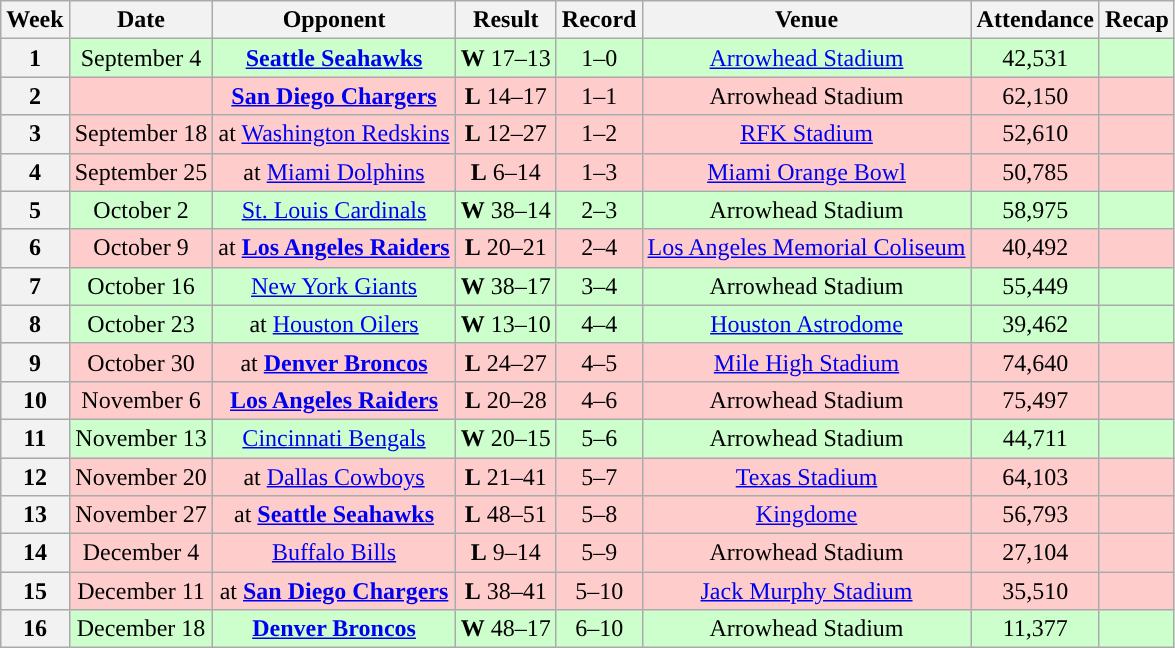<table class="wikitable" style="text-align:center">
<tr>
<th>Week</th>
<th>Date</th>
<th>Opponent</th>
<th>Result</th>
<th>Record</th>
<th>Venue</th>
<th>Attendance</th>
<th>Recap</th>
</tr>
<tr style="background:#cfc">
<th>1</th>
<td>September 4</td>
<td><strong><a href='#'>Seattle Seahawks</a></strong></td>
<td><strong>W</strong> 17–13</td>
<td>1–0</td>
<td><a href='#'>Arrowhead Stadium</a></td>
<td>42,531</td>
<td></td>
</tr>
<tr style="background:#fcc">
<th>2</th>
<td></td>
<td><strong><a href='#'>San Diego Chargers</a></strong></td>
<td><strong>L</strong> 14–17</td>
<td>1–1</td>
<td>Arrowhead Stadium</td>
<td>62,150</td>
<td></td>
</tr>
<tr style="background:#fcc">
<th>3</th>
<td>September 18</td>
<td>at <a href='#'>Washington Redskins</a></td>
<td><strong>L</strong> 12–27</td>
<td>1–2</td>
<td><a href='#'>RFK Stadium</a></td>
<td>52,610</td>
<td></td>
</tr>
<tr style="background:#fcc">
<th>4</th>
<td>September 25</td>
<td>at <a href='#'>Miami Dolphins</a></td>
<td><strong>L</strong> 6–14</td>
<td>1–3</td>
<td><a href='#'>Miami Orange Bowl</a></td>
<td>50,785</td>
<td></td>
</tr>
<tr style="background:#cfc">
<th>5</th>
<td>October 2</td>
<td><a href='#'>St. Louis Cardinals</a></td>
<td><strong>W</strong> 38–14</td>
<td>2–3</td>
<td>Arrowhead Stadium</td>
<td>58,975</td>
<td></td>
</tr>
<tr style="background:#fcc">
<th>6</th>
<td>October 9</td>
<td>at <strong><a href='#'>Los Angeles Raiders</a></strong></td>
<td><strong>L</strong> 20–21</td>
<td>2–4</td>
<td><a href='#'>Los Angeles Memorial Coliseum</a></td>
<td>40,492</td>
<td></td>
</tr>
<tr style="background:#cfc">
<th>7</th>
<td>October 16</td>
<td><a href='#'>New York Giants</a></td>
<td><strong>W</strong> 38–17</td>
<td>3–4</td>
<td>Arrowhead Stadium</td>
<td>55,449</td>
<td></td>
</tr>
<tr style="background:#cfc">
<th>8</th>
<td>October 23</td>
<td>at <a href='#'>Houston Oilers</a></td>
<td><strong>W</strong> 13–10 </td>
<td>4–4</td>
<td><a href='#'>Houston Astrodome</a></td>
<td>39,462</td>
<td></td>
</tr>
<tr style="background:#fcc">
<th>9</th>
<td>October 30</td>
<td>at <strong><a href='#'>Denver Broncos</a></strong></td>
<td><strong>L</strong> 24–27</td>
<td>4–5</td>
<td><a href='#'>Mile High Stadium</a></td>
<td>74,640</td>
<td></td>
</tr>
<tr style="background:#fcc">
<th>10</th>
<td>November 6</td>
<td><strong><a href='#'>Los Angeles Raiders</a></strong></td>
<td><strong>L</strong> 20–28</td>
<td>4–6</td>
<td>Arrowhead Stadium</td>
<td>75,497</td>
<td></td>
</tr>
<tr style="background:#cfc">
<th>11</th>
<td>November 13</td>
<td><a href='#'>Cincinnati Bengals</a></td>
<td><strong>W</strong> 20–15</td>
<td>5–6</td>
<td>Arrowhead Stadium</td>
<td>44,711</td>
<td></td>
</tr>
<tr style="background:#fcc">
<th>12</th>
<td>November 20</td>
<td>at <a href='#'>Dallas Cowboys</a></td>
<td><strong>L</strong> 21–41</td>
<td>5–7</td>
<td><a href='#'>Texas Stadium</a></td>
<td>64,103</td>
<td></td>
</tr>
<tr style="background:#fcc">
<th>13</th>
<td>November 27</td>
<td>at <strong><a href='#'>Seattle Seahawks</a></strong></td>
<td><strong>L</strong> 48–51 </td>
<td>5–8</td>
<td><a href='#'>Kingdome</a></td>
<td>56,793</td>
<td></td>
</tr>
<tr style="background:#fcc">
<th>14</th>
<td>December 4</td>
<td><a href='#'>Buffalo Bills</a></td>
<td><strong>L</strong> 9–14</td>
<td>5–9</td>
<td>Arrowhead Stadium</td>
<td>27,104</td>
<td></td>
</tr>
<tr style="background:#fcc">
<th>15</th>
<td>December 11</td>
<td>at <strong><a href='#'>San Diego Chargers</a></strong></td>
<td><strong>L</strong> 38–41</td>
<td>5–10</td>
<td><a href='#'>Jack Murphy Stadium</a></td>
<td>35,510</td>
<td></td>
</tr>
<tr style="background:#cfc">
<th>16</th>
<td>December 18</td>
<td><strong><a href='#'>Denver Broncos</a></strong></td>
<td><strong>W</strong> 48–17</td>
<td>6–10</td>
<td>Arrowhead Stadium</td>
<td>11,377</td>
<td></td>
</tr>
</table>
